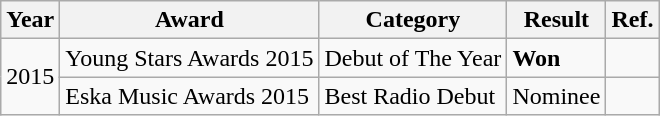<table class="wikitable">
<tr>
<th>Year</th>
<th>Award</th>
<th>Category</th>
<th>Result</th>
<th>Ref.</th>
</tr>
<tr>
<td rowspan="2">2015</td>
<td>Young Stars Awards 2015</td>
<td>Debut of The Year</td>
<td><strong>Won</strong></td>
<td></td>
</tr>
<tr>
<td>Eska Music Awards 2015</td>
<td>Best Radio Debut</td>
<td>Nominee</td>
<td></td>
</tr>
</table>
